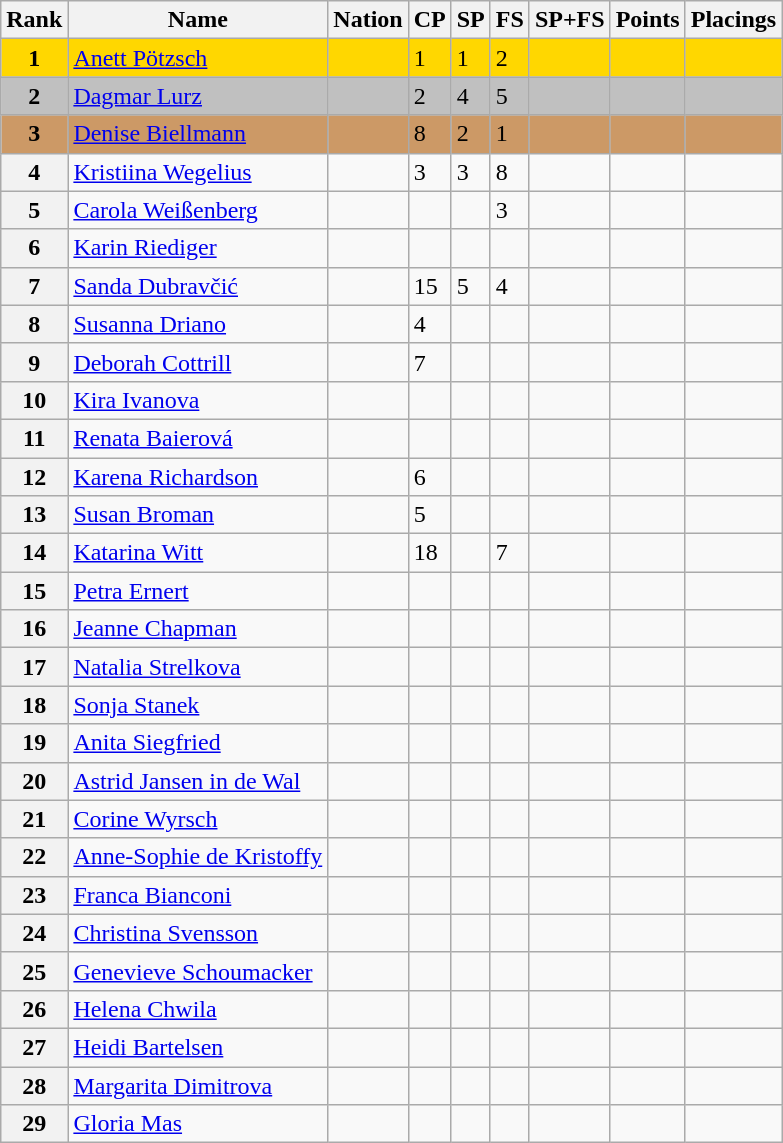<table class="wikitable">
<tr>
<th>Rank</th>
<th>Name</th>
<th>Nation</th>
<th>CP</th>
<th>SP</th>
<th>FS</th>
<th>SP+FS</th>
<th>Points</th>
<th>Placings</th>
</tr>
<tr bgcolor="gold">
<td align="center"><strong>1</strong></td>
<td><a href='#'>Anett Pötzsch</a></td>
<td></td>
<td>1</td>
<td>1</td>
<td>2</td>
<td></td>
<td></td>
<td></td>
</tr>
<tr bgcolor="silver">
<td align="center"><strong>2</strong></td>
<td><a href='#'>Dagmar Lurz</a></td>
<td></td>
<td>2</td>
<td>4</td>
<td>5</td>
<td></td>
<td></td>
<td></td>
</tr>
<tr bgcolor="cc9966">
<td align="center"><strong>3</strong></td>
<td><a href='#'>Denise Biellmann</a></td>
<td></td>
<td>8</td>
<td>2</td>
<td>1</td>
<td></td>
<td></td>
<td></td>
</tr>
<tr>
<th>4</th>
<td><a href='#'>Kristiina Wegelius</a></td>
<td></td>
<td>3</td>
<td>3</td>
<td>8</td>
<td></td>
<td></td>
<td></td>
</tr>
<tr>
<th>5</th>
<td><a href='#'>Carola Weißenberg</a></td>
<td></td>
<td></td>
<td></td>
<td>3</td>
<td></td>
<td></td>
<td></td>
</tr>
<tr>
<th>6</th>
<td><a href='#'>Karin Riediger</a></td>
<td></td>
<td></td>
<td></td>
<td></td>
<td></td>
<td></td>
<td></td>
</tr>
<tr>
<th>7</th>
<td><a href='#'>Sanda Dubravčić</a></td>
<td></td>
<td>15</td>
<td>5</td>
<td>4</td>
<td></td>
<td></td>
<td></td>
</tr>
<tr>
<th>8</th>
<td><a href='#'>Susanna Driano</a></td>
<td></td>
<td>4</td>
<td></td>
<td></td>
<td></td>
<td></td>
<td></td>
</tr>
<tr>
<th>9</th>
<td><a href='#'>Deborah Cottrill</a></td>
<td></td>
<td>7</td>
<td></td>
<td></td>
<td></td>
<td></td>
<td></td>
</tr>
<tr>
<th>10</th>
<td><a href='#'>Kira Ivanova</a></td>
<td></td>
<td></td>
<td></td>
<td></td>
<td></td>
<td></td>
<td></td>
</tr>
<tr>
<th>11</th>
<td><a href='#'>Renata Baierová</a></td>
<td></td>
<td></td>
<td></td>
<td></td>
<td></td>
<td></td>
<td></td>
</tr>
<tr>
<th>12</th>
<td><a href='#'>Karena Richardson</a></td>
<td></td>
<td>6</td>
<td></td>
<td></td>
<td></td>
<td></td>
<td></td>
</tr>
<tr>
<th>13</th>
<td><a href='#'>Susan Broman</a></td>
<td></td>
<td>5</td>
<td></td>
<td></td>
<td></td>
<td></td>
<td></td>
</tr>
<tr>
<th>14</th>
<td><a href='#'>Katarina Witt</a></td>
<td></td>
<td>18</td>
<td></td>
<td>7</td>
<td></td>
<td></td>
<td></td>
</tr>
<tr>
<th>15</th>
<td><a href='#'>Petra Ernert</a></td>
<td></td>
<td></td>
<td></td>
<td></td>
<td></td>
<td></td>
<td></td>
</tr>
<tr>
<th>16</th>
<td><a href='#'>Jeanne Chapman</a></td>
<td></td>
<td></td>
<td></td>
<td></td>
<td></td>
<td></td>
<td></td>
</tr>
<tr>
<th>17</th>
<td><a href='#'>Natalia Strelkova</a></td>
<td></td>
<td></td>
<td></td>
<td></td>
<td></td>
<td></td>
<td></td>
</tr>
<tr>
<th>18</th>
<td><a href='#'>Sonja Stanek</a></td>
<td></td>
<td></td>
<td></td>
<td></td>
<td></td>
<td></td>
<td></td>
</tr>
<tr>
<th>19</th>
<td><a href='#'>Anita Siegfried</a></td>
<td></td>
<td></td>
<td></td>
<td></td>
<td></td>
<td></td>
<td></td>
</tr>
<tr>
<th>20</th>
<td><a href='#'>Astrid Jansen in de Wal</a></td>
<td></td>
<td></td>
<td></td>
<td></td>
<td></td>
<td></td>
<td></td>
</tr>
<tr>
<th>21</th>
<td><a href='#'>Corine Wyrsch</a></td>
<td></td>
<td></td>
<td></td>
<td></td>
<td></td>
<td></td>
<td></td>
</tr>
<tr>
<th>22</th>
<td><a href='#'>Anne-Sophie de Kristoffy</a></td>
<td></td>
<td></td>
<td></td>
<td></td>
<td></td>
<td></td>
<td></td>
</tr>
<tr>
<th>23</th>
<td><a href='#'>Franca Bianconi</a></td>
<td></td>
<td></td>
<td></td>
<td></td>
<td></td>
<td></td>
<td></td>
</tr>
<tr>
<th>24</th>
<td><a href='#'>Christina Svensson</a></td>
<td></td>
<td></td>
<td></td>
<td></td>
<td></td>
<td></td>
<td></td>
</tr>
<tr>
<th>25</th>
<td><a href='#'>Genevieve Schoumacker</a></td>
<td></td>
<td></td>
<td></td>
<td></td>
<td></td>
<td></td>
<td></td>
</tr>
<tr>
<th>26</th>
<td><a href='#'>Helena Chwila</a></td>
<td></td>
<td></td>
<td></td>
<td></td>
<td></td>
<td></td>
<td></td>
</tr>
<tr>
<th>27</th>
<td><a href='#'>Heidi Bartelsen</a></td>
<td></td>
<td></td>
<td></td>
<td></td>
<td></td>
<td></td>
<td></td>
</tr>
<tr>
<th>28</th>
<td><a href='#'>Margarita Dimitrova</a></td>
<td></td>
<td></td>
<td></td>
<td></td>
<td></td>
<td></td>
<td></td>
</tr>
<tr>
<th>29</th>
<td><a href='#'>Gloria Mas</a></td>
<td></td>
<td></td>
<td></td>
<td></td>
<td></td>
<td></td>
<td></td>
</tr>
</table>
